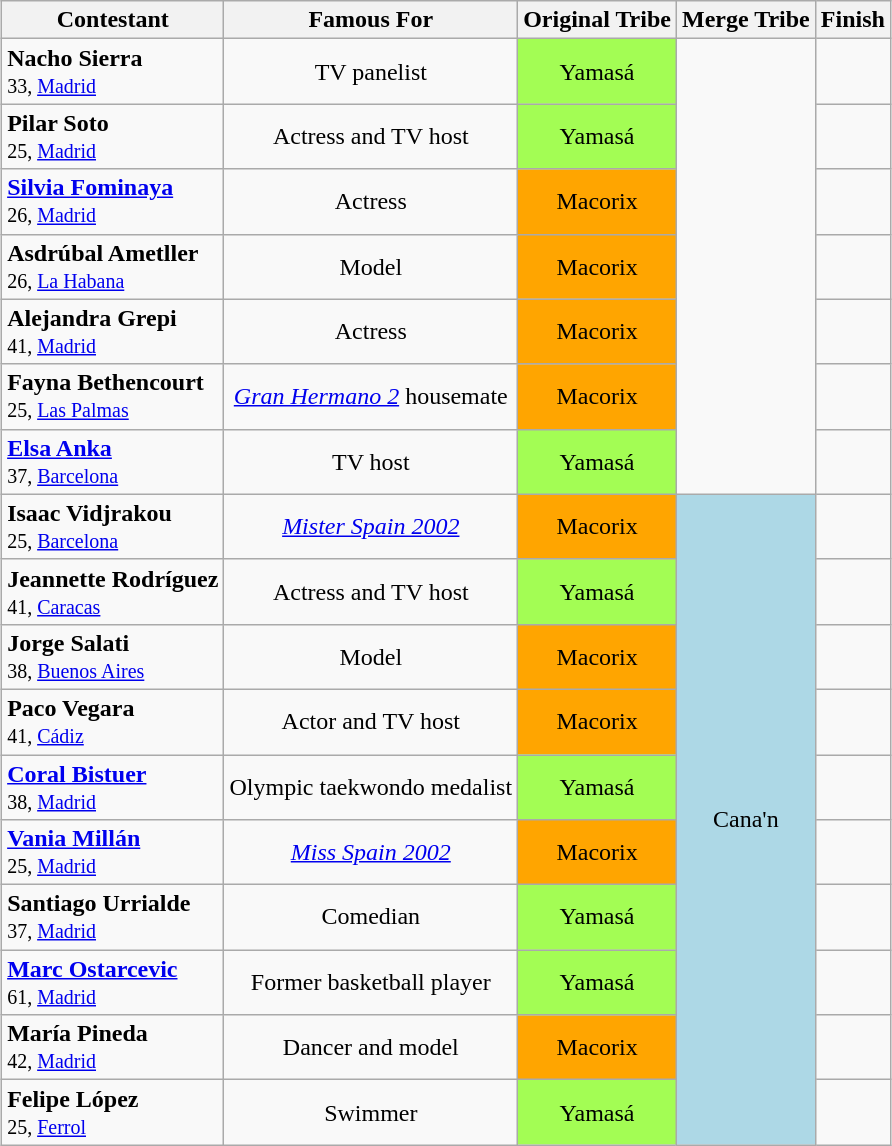<table class="wikitable" style="margin:auto; text-align:center">
<tr>
<th>Contestant</th>
<th>Famous For</th>
<th>Original Tribe</th>
<th>Merge Tribe</th>
<th>Finish</th>
</tr>
<tr>
<td align="left"><strong>Nacho Sierra</strong><br><small>33, <a href='#'>Madrid</a></small></td>
<td>TV panelist</td>
<td bgcolor="#A3FD54">Yamasá</td>
<td rowspan="7"></td>
<td></td>
</tr>
<tr>
<td align="left"><strong>Pilar Soto</strong><br><small>25, <a href='#'>Madrid</a></small></td>
<td>Actress and TV host</td>
<td bgcolor="#A3FD54">Yamasá</td>
<td></td>
</tr>
<tr>
<td align="left"><strong><a href='#'>Silvia Fominaya</a></strong><br><small>26, <a href='#'>Madrid</a></small></td>
<td>Actress</td>
<td bgcolor="orange">Macorix</td>
<td></td>
</tr>
<tr>
<td align="left"><strong>Asdrúbal Ametller</strong><br><small>26, <a href='#'>La Habana</a></small></td>
<td>Model</td>
<td bgcolor="orange">Macorix</td>
<td></td>
</tr>
<tr>
<td align="left"><strong>Alejandra Grepi</strong><br><small>41, <a href='#'>Madrid</a></small></td>
<td>Actress</td>
<td bgcolor="orange">Macorix</td>
<td></td>
</tr>
<tr>
<td align="left"><strong>Fayna Bethencourt</strong><br><small>25, <a href='#'>Las Palmas</a></small></td>
<td><em><a href='#'>Gran Hermano 2</a></em> housemate</td>
<td bgcolor="orange">Macorix</td>
<td></td>
</tr>
<tr>
<td align="left"><strong><a href='#'>Elsa Anka</a></strong><br><small>37, <a href='#'>Barcelona</a></small></td>
<td>TV host</td>
<td bgcolor="#A3FD54">Yamasá</td>
<td></td>
</tr>
<tr>
<td align="left"><strong>Isaac Vidjrakou</strong><br><small>25, <a href='#'>Barcelona</a></small></td>
<td><em><a href='#'>Mister Spain 2002</a></em></td>
<td bgcolor="orange">Macorix</td>
<td rowspan=10 bgcolor="lightblue">Cana'n</td>
<td></td>
</tr>
<tr>
<td align="left"><strong>Jeannette Rodríguez</strong><br><small>41, <a href='#'>Caracas</a></small></td>
<td>Actress and TV host</td>
<td bgcolor="#A3FD54">Yamasá</td>
<td></td>
</tr>
<tr>
<td align="left"><strong>Jorge Salati</strong><br><small>38, <a href='#'>Buenos Aires</a></small></td>
<td>Model</td>
<td bgcolor="orange">Macorix</td>
<td></td>
</tr>
<tr>
<td align="left"><strong>Paco Vegara</strong><br><small>41, <a href='#'>Cádiz</a></small></td>
<td>Actor and TV host</td>
<td bgcolor="orange">Macorix</td>
<td></td>
</tr>
<tr>
<td align="left"><strong><a href='#'>Coral Bistuer</a></strong><br><small>38, <a href='#'>Madrid</a></small></td>
<td>Olympic taekwondo medalist</td>
<td bgcolor="#A3FD54">Yamasá</td>
<td></td>
</tr>
<tr>
<td align="left"><strong><a href='#'>Vania Millán</a></strong><br><small>25, <a href='#'>Madrid</a></small></td>
<td><em><a href='#'>Miss Spain 2002</a></em></td>
<td bgcolor="orange">Macorix</td>
<td></td>
</tr>
<tr>
<td align="left"><strong>Santiago Urrialde</strong><br><small>37, <a href='#'>Madrid</a></small></td>
<td>Comedian</td>
<td bgcolor="#A3FD54">Yamasá</td>
<td></td>
</tr>
<tr>
<td align="left"><strong><a href='#'>Marc Ostarcevic</a></strong><br><small>61, <a href='#'>Madrid</a></small></td>
<td>Former basketball player</td>
<td bgcolor="#A3FD54">Yamasá</td>
<td></td>
</tr>
<tr>
<td align="left"><strong>María Pineda</strong><br><small>42, <a href='#'>Madrid</a></small></td>
<td>Dancer and model</td>
<td bgcolor="orange">Macorix</td>
<td></td>
</tr>
<tr>
<td align="left"><strong>Felipe López</strong><br><small>25, <a href='#'>Ferrol</a></small></td>
<td>Swimmer</td>
<td bgcolor="#A3FD54">Yamasá</td>
<td></td>
</tr>
</table>
